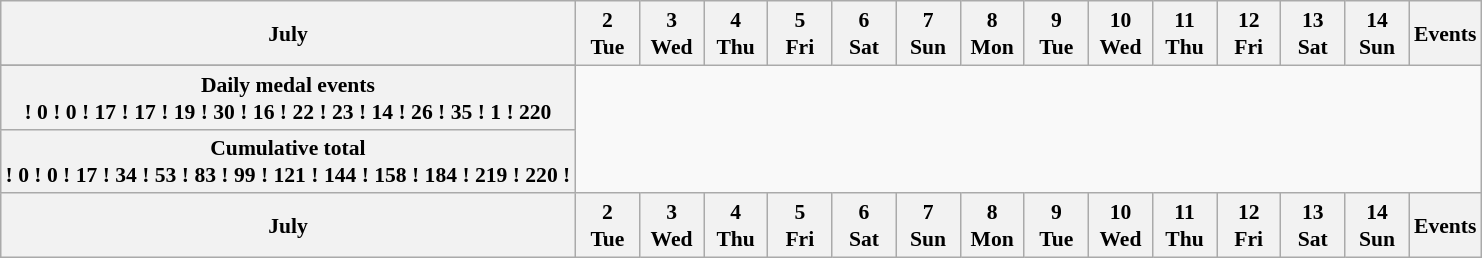<table class="wikitable" style="font-size:90%; line-height:1.25em; margin:0.5em auto; text-align:center">
<tr>
<th>July</th>
<th style="width:2.5em">2<br>Tue</th>
<th style="width:2.5em">3<br>Wed</th>
<th style="width:2.5em">4<br>Thu</th>
<th style="width:2.5em">5<br>Fri</th>
<th style="width:2.5em">6<br>Sat</th>
<th style="width:2.5em">7<br>Sun</th>
<th style="width:2.5em">8<br>Mon</th>
<th style="width:2.5em">9<br>Tue</th>
<th style="width:2.5em">10<br>Wed</th>
<th style="width:2.5em">11<br>Thu</th>
<th style="width:2.5em">12<br>Fri</th>
<th style="width:2.5em">13<br>Sat</th>
<th style="width:2.5em">14<br>Sun</th>
<th>Events</th>
</tr>
<tr>
</tr>
<tr>
</tr>
<tr>
</tr>
<tr>
</tr>
<tr>
</tr>
<tr>
</tr>
<tr>
</tr>
<tr>
</tr>
<tr>
</tr>
<tr>
</tr>
<tr>
</tr>
<tr>
</tr>
<tr>
</tr>
<tr>
</tr>
<tr>
</tr>
<tr>
</tr>
<tr>
</tr>
<tr>
</tr>
<tr>
<th>Daily medal events<br>! 0
! 0
! 17
! 17
! 19
! 30
! 16
! 22
! 23
! 14
! 26
! 35
! 1
! 220</th>
</tr>
<tr>
<th>Cumulative total<br>! 0 
! 0
! 17
! 34
! 53
! 83
! 99
! 121
! 144
! 158
! 184
! 219
! 220
!</th>
</tr>
<tr>
<th>July</th>
<th style="width:2.5em">2<br>Tue</th>
<th style="width:2.5em">3<br>Wed</th>
<th style="width:2.5em">4<br>Thu</th>
<th style="width:2.5em">5<br>Fri</th>
<th style="width:2.5em">6<br>Sat</th>
<th style="width:2.5em">7<br>Sun</th>
<th style="width:2.5em">8<br>Mon</th>
<th style="width:2.5em">9<br>Tue</th>
<th style="width:2.5em">10<br>Wed</th>
<th style="width:2.5em">11<br>Thu</th>
<th style="width:2.5em">12<br>Fri</th>
<th style="width:2.5em">13<br>Sat</th>
<th style="width:2.5em">14<br>Sun</th>
<th>Events</th>
</tr>
</table>
